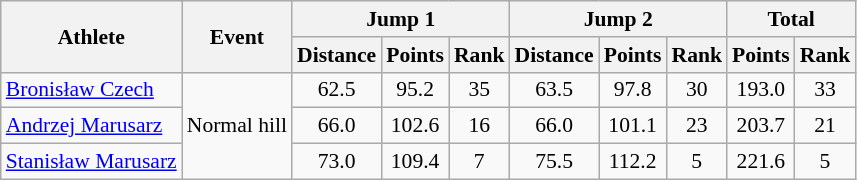<table class="wikitable" style="font-size:90%">
<tr>
<th rowspan="2">Athlete</th>
<th rowspan="2">Event</th>
<th colspan="3">Jump 1</th>
<th colspan="3">Jump 2</th>
<th colspan="2">Total</th>
</tr>
<tr>
<th>Distance</th>
<th>Points</th>
<th>Rank</th>
<th>Distance</th>
<th>Points</th>
<th>Rank</th>
<th>Points</th>
<th>Rank</th>
</tr>
<tr>
<td><a href='#'>Bronisław Czech</a></td>
<td rowspan="3">Normal hill</td>
<td align="center">62.5</td>
<td align="center">95.2</td>
<td align="center">35</td>
<td align="center">63.5</td>
<td align="center">97.8</td>
<td align="center">30</td>
<td align="center">193.0</td>
<td align="center">33</td>
</tr>
<tr>
<td><a href='#'>Andrzej Marusarz</a></td>
<td align="center">66.0</td>
<td align="center">102.6</td>
<td align="center">16</td>
<td align="center">66.0</td>
<td align="center">101.1</td>
<td align="center">23</td>
<td align="center">203.7</td>
<td align="center">21</td>
</tr>
<tr>
<td><a href='#'>Stanisław Marusarz</a></td>
<td align="center">73.0</td>
<td align="center">109.4</td>
<td align="center">7</td>
<td align="center">75.5</td>
<td align="center">112.2</td>
<td align="center">5</td>
<td align="center">221.6</td>
<td align="center">5</td>
</tr>
</table>
